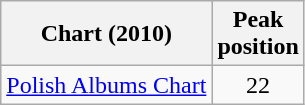<table class="wikitable sortable">
<tr>
<th>Chart (2010)</th>
<th>Peak<br>position</th>
</tr>
<tr>
<td><a href='#'>Polish Albums Chart</a></td>
<td style="text-align:center;">22</td>
</tr>
</table>
